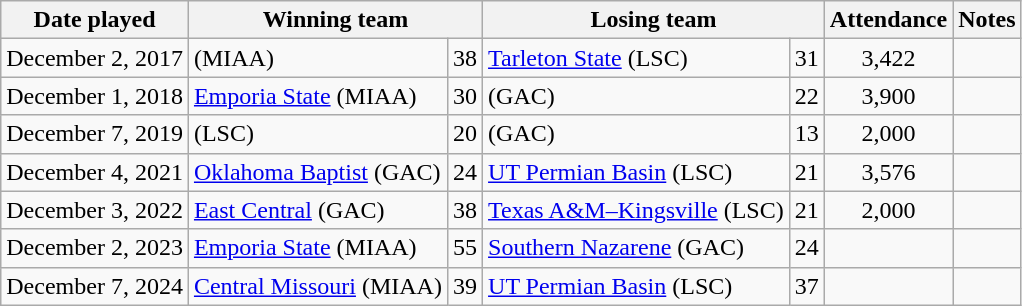<table class="wikitable" style=>
<tr>
<th>Date played</th>
<th colspan="2">Winning team</th>
<th colspan="2">Losing team</th>
<th>Attendance</th>
<th>Notes</th>
</tr>
<tr>
<td>December 2, 2017</td>
<td> (MIAA)</td>
<td>38</td>
<td><a href='#'>Tarleton State</a> (LSC)</td>
<td>31</td>
<td align=center>3,422</td>
<td align=center></td>
</tr>
<tr>
<td>December 1, 2018</td>
<td><a href='#'>Emporia State</a> (MIAA)</td>
<td>30</td>
<td> (GAC)</td>
<td>22</td>
<td align=center>3,900</td>
<td align=center></td>
</tr>
<tr>
<td>December 7, 2019</td>
<td> (LSC)</td>
<td>20</td>
<td> (GAC)</td>
<td>13</td>
<td align=center>2,000</td>
<td align=center></td>
</tr>
<tr>
<td>December 4, 2021</td>
<td><a href='#'>Oklahoma Baptist</a> (GAC)</td>
<td>24</td>
<td><a href='#'>UT Permian Basin</a> (LSC)</td>
<td>21</td>
<td align=center>3,576</td>
<td align=center></td>
</tr>
<tr>
<td>December 3, 2022</td>
<td><a href='#'>East Central</a> (GAC)</td>
<td>38</td>
<td><a href='#'>Texas A&M–Kingsville</a> (LSC)</td>
<td>21</td>
<td align=center>2,000</td>
<td align=center></td>
</tr>
<tr>
<td>December 2, 2023</td>
<td><a href='#'>Emporia State</a> (MIAA)</td>
<td>55</td>
<td><a href='#'>Southern Nazarene</a> (GAC)</td>
<td>24</td>
<td></td>
<td align=center></td>
</tr>
<tr>
<td>December 7, 2024</td>
<td><a href='#'>Central Missouri</a> (MIAA)</td>
<td>39</td>
<td><a href='#'>UT Permian Basin</a> (LSC)</td>
<td>37</td>
<td></td>
<td align=center></td>
</tr>
</table>
